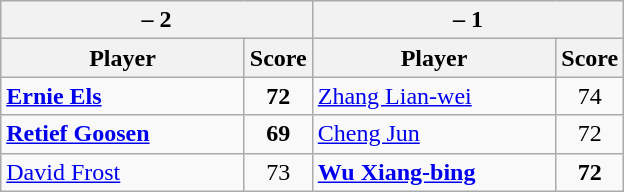<table class=wikitable>
<tr>
<th colspan=2> – 2</th>
<th colspan=2> – 1</th>
</tr>
<tr>
<th width=155>Player</th>
<th>Score</th>
<th width=155>Player</th>
<th>Score</th>
</tr>
<tr>
<td><strong><a href='#'>Ernie Els</a></strong></td>
<td align=center><strong>72</strong></td>
<td><a href='#'>Zhang Lian-wei</a></td>
<td align=center>74</td>
</tr>
<tr>
<td><strong><a href='#'>Retief Goosen</a></strong></td>
<td align=center><strong>69</strong></td>
<td><a href='#'>Cheng Jun</a></td>
<td align=center>72</td>
</tr>
<tr>
<td><a href='#'>David Frost</a></td>
<td align=center>73</td>
<td><strong><a href='#'>Wu Xiang-bing</a></strong></td>
<td align=center><strong>72</strong></td>
</tr>
</table>
